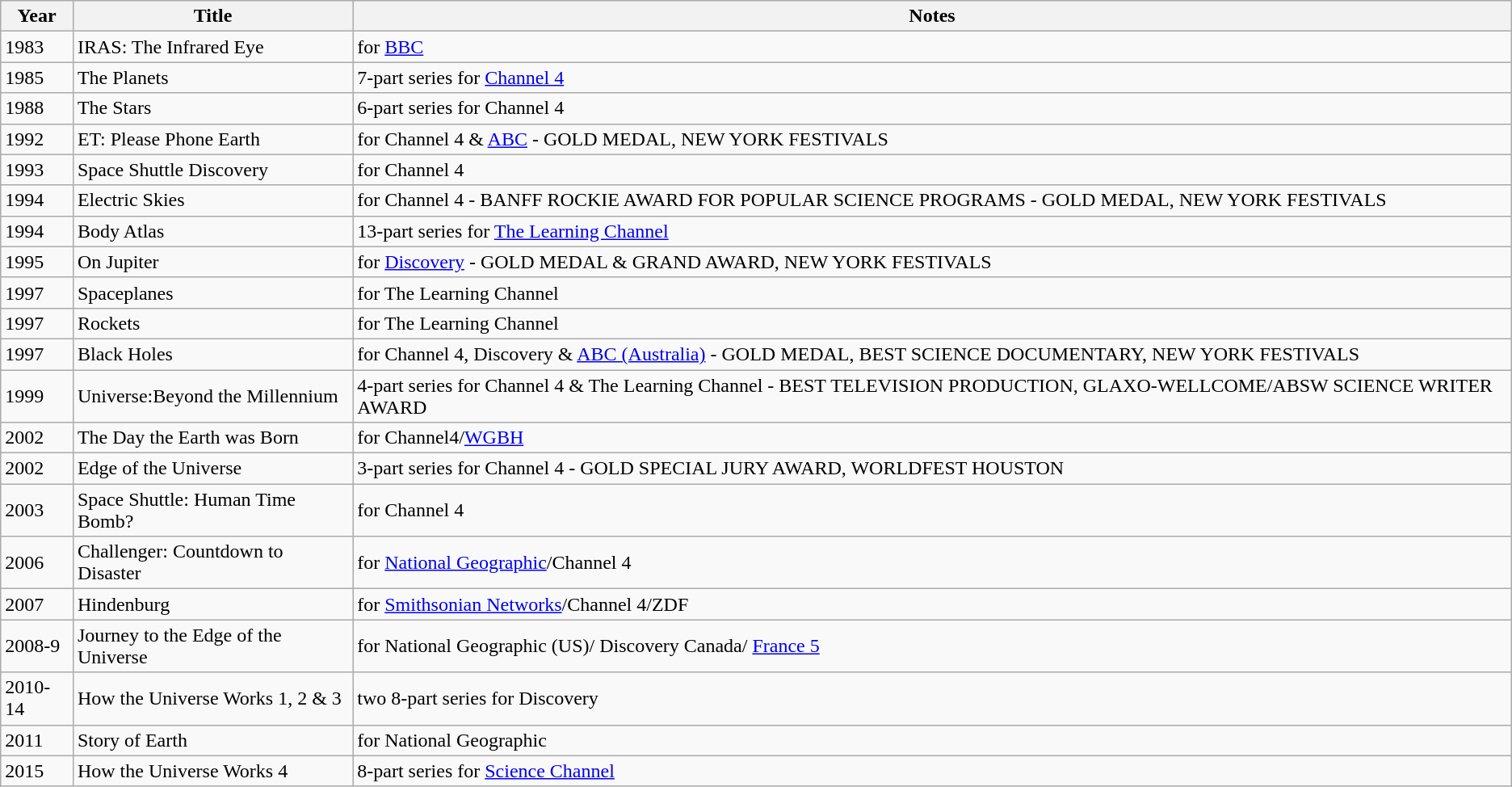<table class="wikitable sortable">
<tr>
<th>Year</th>
<th>Title</th>
<th class="unsortable">Notes</th>
</tr>
<tr>
<td>1983</td>
<td>IRAS: The Infrared Eye</td>
<td>for <a href='#'>BBC</a></td>
</tr>
<tr>
<td>1985</td>
<td>The Planets</td>
<td>7-part series for <a href='#'>Channel 4</a></td>
</tr>
<tr>
<td>1988</td>
<td>The Stars</td>
<td>6-part series for Channel 4</td>
</tr>
<tr>
<td>1992</td>
<td>ET: Please Phone Earth</td>
<td>for Channel 4 & <a href='#'>ABC</a> - GOLD MEDAL, NEW YORK FESTIVALS</td>
</tr>
<tr>
<td>1993</td>
<td>Space Shuttle Discovery</td>
<td>for Channel 4</td>
</tr>
<tr>
<td>1994</td>
<td>Electric Skies</td>
<td>for Channel 4 - BANFF ROCKIE AWARD FOR POPULAR SCIENCE PROGRAMS - GOLD MEDAL, NEW YORK FESTIVALS</td>
</tr>
<tr>
<td>1994</td>
<td>Body Atlas</td>
<td>13-part series for <a href='#'>The Learning Channel</a></td>
</tr>
<tr>
<td>1995</td>
<td>On Jupiter</td>
<td>for <a href='#'>Discovery</a> - GOLD MEDAL & GRAND AWARD, NEW YORK FESTIVALS</td>
</tr>
<tr>
<td>1997</td>
<td>Spaceplanes</td>
<td>for The Learning Channel</td>
</tr>
<tr>
<td>1997</td>
<td>Rockets</td>
<td>for The Learning Channel</td>
</tr>
<tr>
<td>1997</td>
<td>Black Holes</td>
<td>for Channel 4, Discovery & <a href='#'>ABC (Australia)</a> - GOLD MEDAL, BEST SCIENCE DOCUMENTARY, NEW YORK FESTIVALS</td>
</tr>
<tr>
<td>1999</td>
<td>Universe:Beyond the Millennium</td>
<td>4-part series for Channel 4 & The Learning Channel - BEST TELEVISION PRODUCTION, GLAXO-WELLCOME/ABSW SCIENCE WRITER AWARD    </td>
</tr>
<tr>
<td>2002</td>
<td>The Day the Earth was Born</td>
<td>for Channel4/<a href='#'>WGBH</a></td>
</tr>
<tr>
<td>2002</td>
<td>Edge of the Universe</td>
<td>3-part series for Channel 4 - GOLD SPECIAL JURY AWARD, WORLDFEST HOUSTON</td>
</tr>
<tr>
<td>2003</td>
<td>Space Shuttle: Human Time Bomb?</td>
<td>for Channel 4</td>
</tr>
<tr>
<td>2006</td>
<td>Challenger: Countdown to Disaster</td>
<td>for <a href='#'>National Geographic</a>/Channel 4</td>
</tr>
<tr>
<td>2007</td>
<td>Hindenburg</td>
<td>for <a href='#'>Smithsonian Networks</a>/Channel 4/ZDF</td>
</tr>
<tr>
<td>2008-9</td>
<td>Journey to the Edge of the Universe</td>
<td>for National Geographic (US)/ Discovery Canada/ <a href='#'>France 5</a></td>
</tr>
<tr>
<td>2010-14</td>
<td>How the Universe Works 1, 2 & 3</td>
<td>two 8-part series for Discovery</td>
</tr>
<tr>
<td>2011</td>
<td>Story of Earth</td>
<td>for National Geographic</td>
</tr>
<tr>
<td>2015</td>
<td>How the Universe Works 4</td>
<td>8-part series for <a href='#'>Science Channel</a></td>
</tr>
</table>
